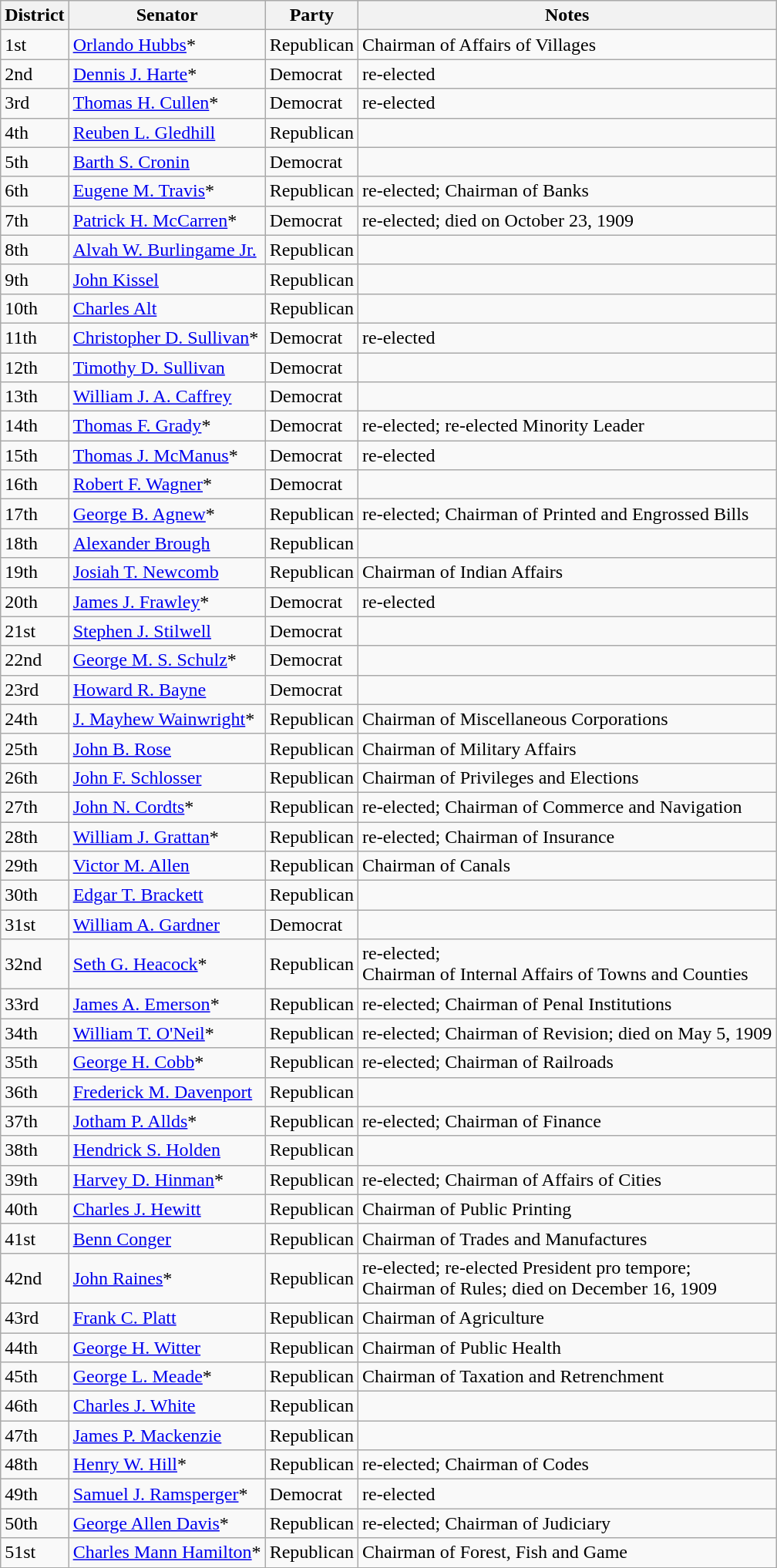<table class=wikitable>
<tr>
<th>District</th>
<th>Senator</th>
<th>Party</th>
<th>Notes</th>
</tr>
<tr>
<td>1st</td>
<td><a href='#'>Orlando Hubbs</a>*</td>
<td>Republican</td>
<td>Chairman of Affairs of Villages</td>
</tr>
<tr>
<td>2nd</td>
<td><a href='#'>Dennis J. Harte</a>*</td>
<td>Democrat</td>
<td>re-elected</td>
</tr>
<tr>
<td>3rd</td>
<td><a href='#'>Thomas H. Cullen</a>*</td>
<td>Democrat</td>
<td>re-elected</td>
</tr>
<tr>
<td>4th</td>
<td><a href='#'>Reuben L. Gledhill</a></td>
<td>Republican</td>
<td></td>
</tr>
<tr>
<td>5th</td>
<td><a href='#'>Barth S. Cronin</a></td>
<td>Democrat</td>
<td></td>
</tr>
<tr>
<td>6th</td>
<td><a href='#'>Eugene M. Travis</a>*</td>
<td>Republican</td>
<td>re-elected; Chairman of Banks</td>
</tr>
<tr>
<td>7th</td>
<td><a href='#'>Patrick H. McCarren</a>*</td>
<td>Democrat</td>
<td>re-elected; died on October 23, 1909</td>
</tr>
<tr>
<td>8th</td>
<td><a href='#'>Alvah W. Burlingame Jr.</a></td>
<td>Republican</td>
<td></td>
</tr>
<tr>
<td>9th</td>
<td><a href='#'>John Kissel</a></td>
<td>Republican</td>
<td></td>
</tr>
<tr>
<td>10th</td>
<td><a href='#'>Charles Alt</a></td>
<td>Republican</td>
<td></td>
</tr>
<tr>
<td>11th</td>
<td><a href='#'>Christopher D. Sullivan</a>*</td>
<td>Democrat</td>
<td>re-elected</td>
</tr>
<tr>
<td>12th</td>
<td><a href='#'>Timothy D. Sullivan</a></td>
<td>Democrat</td>
<td></td>
</tr>
<tr>
<td>13th</td>
<td><a href='#'>William J. A. Caffrey</a></td>
<td>Democrat</td>
<td></td>
</tr>
<tr>
<td>14th</td>
<td><a href='#'>Thomas F. Grady</a>*</td>
<td>Democrat</td>
<td>re-elected; re-elected Minority Leader</td>
</tr>
<tr>
<td>15th</td>
<td><a href='#'>Thomas J. McManus</a>*</td>
<td>Democrat</td>
<td>re-elected</td>
</tr>
<tr>
<td>16th</td>
<td><a href='#'>Robert F. Wagner</a>*</td>
<td>Democrat</td>
<td></td>
</tr>
<tr>
<td>17th</td>
<td><a href='#'>George B. Agnew</a>*</td>
<td>Republican</td>
<td>re-elected; Chairman of Printed and Engrossed Bills</td>
</tr>
<tr>
<td>18th</td>
<td><a href='#'>Alexander Brough</a></td>
<td>Republican</td>
<td></td>
</tr>
<tr>
<td>19th</td>
<td><a href='#'>Josiah T. Newcomb</a></td>
<td>Republican</td>
<td>Chairman of Indian Affairs</td>
</tr>
<tr>
<td>20th</td>
<td><a href='#'>James J. Frawley</a>*</td>
<td>Democrat</td>
<td>re-elected</td>
</tr>
<tr>
<td>21st</td>
<td><a href='#'>Stephen J. Stilwell</a></td>
<td>Democrat</td>
<td></td>
</tr>
<tr>
<td>22nd</td>
<td><a href='#'>George M. S. Schulz</a>*</td>
<td>Democrat</td>
<td></td>
</tr>
<tr>
<td>23rd</td>
<td><a href='#'>Howard R. Bayne</a></td>
<td>Democrat</td>
<td></td>
</tr>
<tr>
<td>24th</td>
<td><a href='#'>J. Mayhew Wainwright</a>*</td>
<td>Republican</td>
<td>Chairman of Miscellaneous Corporations</td>
</tr>
<tr>
<td>25th</td>
<td><a href='#'>John B. Rose</a></td>
<td>Republican</td>
<td>Chairman of Military Affairs</td>
</tr>
<tr>
<td>26th</td>
<td><a href='#'>John F. Schlosser</a></td>
<td>Republican</td>
<td>Chairman of Privileges and Elections</td>
</tr>
<tr>
<td>27th</td>
<td><a href='#'>John N. Cordts</a>*</td>
<td>Republican</td>
<td>re-elected; Chairman of Commerce and Navigation</td>
</tr>
<tr>
<td>28th</td>
<td><a href='#'>William J. Grattan</a>*</td>
<td>Republican</td>
<td>re-elected; Chairman of Insurance</td>
</tr>
<tr>
<td>29th</td>
<td><a href='#'>Victor M. Allen</a></td>
<td>Republican</td>
<td>Chairman of Canals</td>
</tr>
<tr>
<td>30th</td>
<td><a href='#'>Edgar T. Brackett</a></td>
<td>Republican</td>
<td></td>
</tr>
<tr>
<td>31st</td>
<td><a href='#'>William A. Gardner</a></td>
<td>Democrat</td>
<td></td>
</tr>
<tr>
<td>32nd</td>
<td><a href='#'>Seth G. Heacock</a>*</td>
<td>Republican</td>
<td>re-elected; <br>Chairman of Internal Affairs of Towns and Counties</td>
</tr>
<tr>
<td>33rd</td>
<td><a href='#'>James A. Emerson</a>*</td>
<td>Republican</td>
<td>re-elected; Chairman of Penal Institutions</td>
</tr>
<tr>
<td>34th</td>
<td><a href='#'>William T. O'Neil</a>*</td>
<td>Republican</td>
<td>re-elected; Chairman of Revision; died on May 5, 1909</td>
</tr>
<tr>
<td>35th</td>
<td><a href='#'>George H. Cobb</a>*</td>
<td>Republican</td>
<td>re-elected; Chairman of Railroads</td>
</tr>
<tr>
<td>36th</td>
<td><a href='#'>Frederick M. Davenport</a></td>
<td>Republican</td>
<td></td>
</tr>
<tr>
<td>37th</td>
<td><a href='#'>Jotham P. Allds</a>*</td>
<td>Republican</td>
<td>re-elected; Chairman of Finance</td>
</tr>
<tr>
<td>38th</td>
<td><a href='#'>Hendrick S. Holden</a></td>
<td>Republican</td>
<td></td>
</tr>
<tr>
<td>39th</td>
<td><a href='#'>Harvey D. Hinman</a>*</td>
<td>Republican</td>
<td>re-elected; Chairman of Affairs of Cities</td>
</tr>
<tr>
<td>40th</td>
<td><a href='#'>Charles J. Hewitt</a></td>
<td>Republican</td>
<td>Chairman of Public Printing</td>
</tr>
<tr>
<td>41st</td>
<td><a href='#'>Benn Conger</a></td>
<td>Republican</td>
<td>Chairman of Trades and Manufactures</td>
</tr>
<tr>
<td>42nd</td>
<td><a href='#'>John Raines</a>*</td>
<td>Republican</td>
<td>re-elected; re-elected President pro tempore; <br>Chairman of Rules; died on December 16, 1909</td>
</tr>
<tr>
<td>43rd</td>
<td><a href='#'>Frank C. Platt</a></td>
<td>Republican</td>
<td>Chairman of Agriculture</td>
</tr>
<tr>
<td>44th</td>
<td><a href='#'>George H. Witter</a></td>
<td>Republican</td>
<td>Chairman of Public Health</td>
</tr>
<tr>
<td>45th</td>
<td><a href='#'>George L. Meade</a>*</td>
<td>Republican</td>
<td>Chairman of Taxation and Retrenchment</td>
</tr>
<tr>
<td>46th</td>
<td><a href='#'>Charles J. White</a></td>
<td>Republican</td>
<td></td>
</tr>
<tr>
<td>47th</td>
<td><a href='#'>James P. Mackenzie</a></td>
<td>Republican</td>
<td></td>
</tr>
<tr>
<td>48th</td>
<td><a href='#'>Henry W. Hill</a>*</td>
<td>Republican</td>
<td>re-elected; Chairman of Codes</td>
</tr>
<tr>
<td>49th</td>
<td><a href='#'>Samuel J. Ramsperger</a>*</td>
<td>Democrat</td>
<td>re-elected</td>
</tr>
<tr>
<td>50th</td>
<td><a href='#'>George Allen Davis</a>*</td>
<td>Republican</td>
<td>re-elected; Chairman of Judiciary</td>
</tr>
<tr>
<td>51st</td>
<td><a href='#'>Charles Mann Hamilton</a>*</td>
<td>Republican</td>
<td>Chairman of Forest, Fish and Game</td>
</tr>
<tr>
</tr>
</table>
